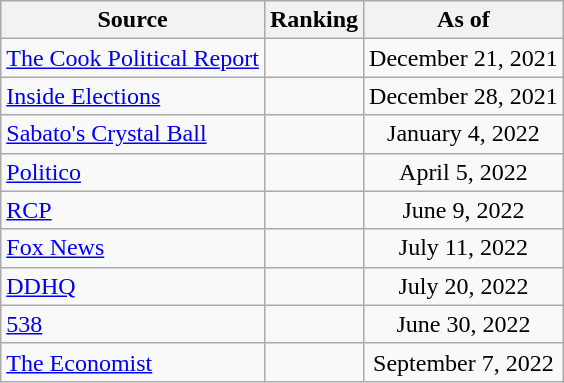<table class="wikitable" style="text-align:center">
<tr>
<th>Source</th>
<th>Ranking</th>
<th>As of</th>
</tr>
<tr>
<td align=left><a href='#'>The Cook Political Report</a></td>
<td></td>
<td>December 21, 2021</td>
</tr>
<tr>
<td align=left><a href='#'>Inside Elections</a></td>
<td></td>
<td>December 28, 2021</td>
</tr>
<tr>
<td align=left><a href='#'>Sabato's Crystal Ball</a></td>
<td></td>
<td>January 4, 2022</td>
</tr>
<tr>
<td align=left><a href='#'>Politico</a></td>
<td></td>
<td>April 5, 2022</td>
</tr>
<tr>
<td align="left"><a href='#'>RCP</a></td>
<td></td>
<td>June 9, 2022</td>
</tr>
<tr>
<td align=left><a href='#'>Fox News</a></td>
<td></td>
<td>July 11, 2022</td>
</tr>
<tr>
<td align="left"><a href='#'>DDHQ</a></td>
<td></td>
<td>July 20, 2022</td>
</tr>
<tr>
<td align="left"><a href='#'>538</a></td>
<td></td>
<td>June 30, 2022</td>
</tr>
<tr>
<td align="left"><a href='#'>The Economist</a></td>
<td></td>
<td>September 7, 2022</td>
</tr>
</table>
